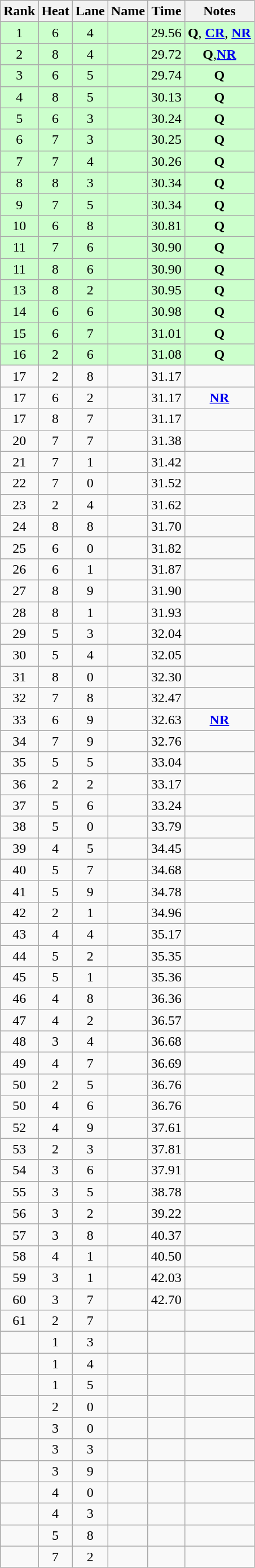<table class="wikitable sortable" style="text-align:center">
<tr>
<th>Rank</th>
<th>Heat</th>
<th>Lane</th>
<th>Name</th>
<th>Time</th>
<th>Notes</th>
</tr>
<tr bgcolor=ccffcc>
<td>1</td>
<td>6</td>
<td>4</td>
<td align=left></td>
<td>29.56</td>
<td><strong>Q</strong>, <strong><a href='#'>CR</a></strong>, <strong><a href='#'>NR</a></strong></td>
</tr>
<tr bgcolor=ccffcc>
<td>2</td>
<td>8</td>
<td>4</td>
<td align=left></td>
<td>29.72</td>
<td><strong>Q</strong>,<strong><a href='#'>NR</a></strong></td>
</tr>
<tr bgcolor=ccffcc>
<td>3</td>
<td>6</td>
<td>5</td>
<td align=left></td>
<td>29.74</td>
<td><strong>Q</strong></td>
</tr>
<tr bgcolor=ccffcc>
<td>4</td>
<td>8</td>
<td>5</td>
<td align=left></td>
<td>30.13</td>
<td><strong>Q</strong></td>
</tr>
<tr bgcolor=ccffcc>
<td>5</td>
<td>6</td>
<td>3</td>
<td align=left></td>
<td>30.24</td>
<td><strong>Q</strong></td>
</tr>
<tr bgcolor=ccffcc>
<td>6</td>
<td>7</td>
<td>3</td>
<td align=left></td>
<td>30.25</td>
<td><strong>Q</strong></td>
</tr>
<tr bgcolor=ccffcc>
<td>7</td>
<td>7</td>
<td>4</td>
<td align=left></td>
<td>30.26</td>
<td><strong>Q</strong></td>
</tr>
<tr bgcolor=ccffcc>
<td>8</td>
<td>8</td>
<td>3</td>
<td align=left></td>
<td>30.34</td>
<td><strong>Q</strong></td>
</tr>
<tr bgcolor=ccffcc>
<td>9</td>
<td>7</td>
<td>5</td>
<td align=left></td>
<td>30.34</td>
<td><strong>Q</strong></td>
</tr>
<tr bgcolor=ccffcc>
<td>10</td>
<td>6</td>
<td>8</td>
<td align=left></td>
<td>30.81</td>
<td><strong>Q</strong></td>
</tr>
<tr bgcolor=ccffcc>
<td>11</td>
<td>7</td>
<td>6</td>
<td align=left></td>
<td>30.90</td>
<td><strong>Q</strong></td>
</tr>
<tr bgcolor=ccffcc>
<td>11</td>
<td>8</td>
<td>6</td>
<td align=left></td>
<td>30.90</td>
<td><strong>Q</strong></td>
</tr>
<tr bgcolor=ccffcc>
<td>13</td>
<td>8</td>
<td>2</td>
<td align=left></td>
<td>30.95</td>
<td><strong>Q</strong></td>
</tr>
<tr bgcolor=ccffcc>
<td>14</td>
<td>6</td>
<td>6</td>
<td align=left></td>
<td>30.98</td>
<td><strong>Q</strong></td>
</tr>
<tr bgcolor=ccffcc>
<td>15</td>
<td>6</td>
<td>7</td>
<td align=left></td>
<td>31.01</td>
<td><strong>Q</strong></td>
</tr>
<tr bgcolor=ccffcc>
<td>16</td>
<td>2</td>
<td>6</td>
<td align=left></td>
<td>31.08</td>
<td><strong>Q</strong></td>
</tr>
<tr>
<td>17</td>
<td>2</td>
<td>8</td>
<td align=left></td>
<td>31.17</td>
<td></td>
</tr>
<tr>
<td>17</td>
<td>6</td>
<td>2</td>
<td align=left></td>
<td>31.17</td>
<td><strong><a href='#'>NR</a></strong></td>
</tr>
<tr>
<td>17</td>
<td>8</td>
<td>7</td>
<td align=left></td>
<td>31.17</td>
<td></td>
</tr>
<tr>
<td>20</td>
<td>7</td>
<td>7</td>
<td align=left></td>
<td>31.38</td>
<td></td>
</tr>
<tr>
<td>21</td>
<td>7</td>
<td>1</td>
<td align=left></td>
<td>31.42</td>
<td></td>
</tr>
<tr>
<td>22</td>
<td>7</td>
<td>0</td>
<td align=left></td>
<td>31.52</td>
<td></td>
</tr>
<tr>
<td>23</td>
<td>2</td>
<td>4</td>
<td align=left></td>
<td>31.62</td>
<td></td>
</tr>
<tr>
<td>24</td>
<td>8</td>
<td>8</td>
<td align=left></td>
<td>31.70</td>
<td></td>
</tr>
<tr>
<td>25</td>
<td>6</td>
<td>0</td>
<td align=left></td>
<td>31.82</td>
<td></td>
</tr>
<tr>
<td>26</td>
<td>6</td>
<td>1</td>
<td align=left></td>
<td>31.87</td>
<td></td>
</tr>
<tr>
<td>27</td>
<td>8</td>
<td>9</td>
<td align=left></td>
<td>31.90</td>
<td></td>
</tr>
<tr>
<td>28</td>
<td>8</td>
<td>1</td>
<td align=left></td>
<td>31.93</td>
<td></td>
</tr>
<tr>
<td>29</td>
<td>5</td>
<td>3</td>
<td align=left></td>
<td>32.04</td>
<td></td>
</tr>
<tr>
<td>30</td>
<td>5</td>
<td>4</td>
<td align=left></td>
<td>32.05</td>
<td></td>
</tr>
<tr>
<td>31</td>
<td>8</td>
<td>0</td>
<td align=left></td>
<td>32.30</td>
<td></td>
</tr>
<tr>
<td>32</td>
<td>7</td>
<td>8</td>
<td align=left></td>
<td>32.47</td>
<td></td>
</tr>
<tr>
<td>33</td>
<td>6</td>
<td>9</td>
<td align=left></td>
<td>32.63</td>
<td><strong><a href='#'>NR</a></strong></td>
</tr>
<tr>
<td>34</td>
<td>7</td>
<td>9</td>
<td align=left></td>
<td>32.76</td>
<td></td>
</tr>
<tr>
<td>35</td>
<td>5</td>
<td>5</td>
<td align=left></td>
<td>33.04</td>
<td></td>
</tr>
<tr>
<td>36</td>
<td>2</td>
<td>2</td>
<td align=left></td>
<td>33.17</td>
<td></td>
</tr>
<tr>
<td>37</td>
<td>5</td>
<td>6</td>
<td align=left></td>
<td>33.24</td>
<td></td>
</tr>
<tr>
<td>38</td>
<td>5</td>
<td>0</td>
<td align=left></td>
<td>33.79</td>
<td></td>
</tr>
<tr>
<td>39</td>
<td>4</td>
<td>5</td>
<td align=left></td>
<td>34.45</td>
<td></td>
</tr>
<tr>
<td>40</td>
<td>5</td>
<td>7</td>
<td align=left></td>
<td>34.68</td>
<td></td>
</tr>
<tr>
<td>41</td>
<td>5</td>
<td>9</td>
<td align=left></td>
<td>34.78</td>
<td></td>
</tr>
<tr>
<td>42</td>
<td>2</td>
<td>1</td>
<td align=left></td>
<td>34.96</td>
<td></td>
</tr>
<tr>
<td>43</td>
<td>4</td>
<td>4</td>
<td align=left></td>
<td>35.17</td>
<td></td>
</tr>
<tr>
<td>44</td>
<td>5</td>
<td>2</td>
<td align=left></td>
<td>35.35</td>
<td></td>
</tr>
<tr>
<td>45</td>
<td>5</td>
<td>1</td>
<td align=left></td>
<td>35.36</td>
<td></td>
</tr>
<tr>
<td>46</td>
<td>4</td>
<td>8</td>
<td align=left></td>
<td>36.36</td>
<td></td>
</tr>
<tr>
<td>47</td>
<td>4</td>
<td>2</td>
<td align=left></td>
<td>36.57</td>
<td></td>
</tr>
<tr>
<td>48</td>
<td>3</td>
<td>4</td>
<td align=left></td>
<td>36.68</td>
<td></td>
</tr>
<tr>
<td>49</td>
<td>4</td>
<td>7</td>
<td align=left></td>
<td>36.69</td>
<td></td>
</tr>
<tr>
<td>50</td>
<td>2</td>
<td>5</td>
<td align=left></td>
<td>36.76</td>
<td></td>
</tr>
<tr>
<td>50</td>
<td>4</td>
<td>6</td>
<td align=left></td>
<td>36.76</td>
<td></td>
</tr>
<tr>
<td>52</td>
<td>4</td>
<td>9</td>
<td align=left></td>
<td>37.61</td>
<td></td>
</tr>
<tr>
<td>53</td>
<td>2</td>
<td>3</td>
<td align=left></td>
<td>37.81</td>
<td></td>
</tr>
<tr>
<td>54</td>
<td>3</td>
<td>6</td>
<td align=left></td>
<td>37.91</td>
<td></td>
</tr>
<tr>
<td>55</td>
<td>3</td>
<td>5</td>
<td align=left></td>
<td>38.78</td>
<td></td>
</tr>
<tr>
<td>56</td>
<td>3</td>
<td>2</td>
<td align=left></td>
<td>39.22</td>
<td></td>
</tr>
<tr>
<td>57</td>
<td>3</td>
<td>8</td>
<td align=left></td>
<td>40.37</td>
<td></td>
</tr>
<tr>
<td>58</td>
<td>4</td>
<td>1</td>
<td align=left></td>
<td>40.50</td>
<td></td>
</tr>
<tr>
<td>59</td>
<td>3</td>
<td>1</td>
<td align=left></td>
<td>42.03</td>
<td></td>
</tr>
<tr>
<td>60</td>
<td>3</td>
<td>7</td>
<td align=left></td>
<td>42.70</td>
<td></td>
</tr>
<tr>
<td>61</td>
<td>2</td>
<td>7</td>
<td align=left></td>
<td></td>
<td></td>
</tr>
<tr>
<td></td>
<td>1</td>
<td>3</td>
<td align=left></td>
<td></td>
<td></td>
</tr>
<tr>
<td></td>
<td>1</td>
<td>4</td>
<td align=left></td>
<td></td>
<td></td>
</tr>
<tr>
<td></td>
<td>1</td>
<td>5</td>
<td align=left></td>
<td></td>
<td></td>
</tr>
<tr>
<td></td>
<td>2</td>
<td>0</td>
<td align=left></td>
<td></td>
<td></td>
</tr>
<tr>
<td></td>
<td>3</td>
<td>0</td>
<td align=left></td>
<td></td>
<td></td>
</tr>
<tr>
<td></td>
<td>3</td>
<td>3</td>
<td align=left></td>
<td></td>
<td></td>
</tr>
<tr>
<td></td>
<td>3</td>
<td>9</td>
<td align=left></td>
<td></td>
<td></td>
</tr>
<tr>
<td></td>
<td>4</td>
<td>0</td>
<td align=left></td>
<td></td>
<td></td>
</tr>
<tr>
<td></td>
<td>4</td>
<td>3</td>
<td align=left></td>
<td></td>
<td></td>
</tr>
<tr>
<td></td>
<td>5</td>
<td>8</td>
<td align=left></td>
<td></td>
<td></td>
</tr>
<tr>
<td></td>
<td>7</td>
<td>2</td>
<td align=left></td>
<td></td>
<td></td>
</tr>
</table>
